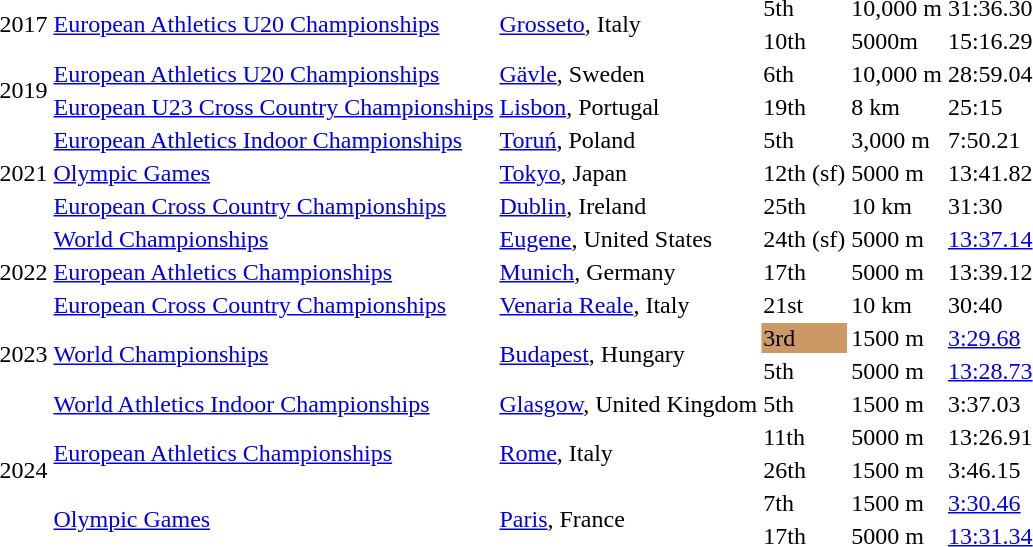<table>
<tr>
<td rowspan=2>2017</td>
<td rowspan=2><a href='#'>European Athletics U20 Championships</a></td>
<td rowspan=2><a href='#'>Grosseto</a>, Italy</td>
<td>5th</td>
<td>10,000 m</td>
<td>31:36.30</td>
</tr>
<tr>
<td>10th</td>
<td>5000m</td>
<td>15:16.29</td>
</tr>
<tr>
<td rowspan=2>2019</td>
<td><a href='#'>European Athletics U20 Championships</a></td>
<td><a href='#'>Gävle</a>, Sweden</td>
<td>6th</td>
<td>10,000 m</td>
<td>28:59.04</td>
</tr>
<tr>
<td><a href='#'>European U23 Cross Country Championships</a></td>
<td><a href='#'>Lisbon</a>, Portugal</td>
<td>19th</td>
<td>8 km</td>
<td>25:15</td>
</tr>
<tr>
<td rowspan=3>2021</td>
<td><a href='#'>European Athletics Indoor Championships</a></td>
<td><a href='#'>Toruń</a>, Poland</td>
<td>5th</td>
<td>3,000 m</td>
<td>7:50.21</td>
</tr>
<tr>
<td><a href='#'>Olympic Games</a></td>
<td><a href='#'>Tokyo</a>, Japan</td>
<td>12th (sf)</td>
<td>5000 m</td>
<td>13:41.82</td>
</tr>
<tr>
<td><a href='#'>European Cross Country Championships</a></td>
<td><a href='#'>Dublin</a>, Ireland</td>
<td>25th</td>
<td>10 km</td>
<td>31:30</td>
</tr>
<tr>
<td rowspan=3>2022</td>
<td><a href='#'>World Championships</a></td>
<td><a href='#'>Eugene</a>, United States</td>
<td>24th (sf)</td>
<td>5000 m</td>
<td><a href='#'>13:37.14</a></td>
</tr>
<tr>
<td><a href='#'>European Athletics Championships</a></td>
<td><a href='#'>Munich</a>, Germany</td>
<td>17th</td>
<td>5000 m</td>
<td>13:39.12</td>
</tr>
<tr>
<td><a href='#'>European Cross Country Championships</a></td>
<td><a href='#'>Venaria Reale</a>, Italy</td>
<td>21st</td>
<td>10 km</td>
<td>30:40</td>
</tr>
<tr>
<td rowspan=2>2023</td>
<td rowspan=2><a href='#'>World Championships</a></td>
<td rowspan=2><a href='#'>Budapest</a>, Hungary</td>
<td bgcolor=cc9966>3rd</td>
<td>1500 m</td>
<td><a href='#'>3:29.68</a></td>
</tr>
<tr>
<td>5th</td>
<td>5000 m</td>
<td><a href='#'>13:28.73</a></td>
</tr>
<tr>
<td rowspan=5>2024</td>
<td><a href='#'>World Athletics Indoor Championships</a></td>
<td><a href='#'>Glasgow</a>, United Kingdom</td>
<td>5th</td>
<td>1500 m</td>
<td>3:37.03</td>
</tr>
<tr>
<td rowspan=2><a href='#'>European Athletics Championships</a></td>
<td rowspan=2><a href='#'>Rome</a>, Italy</td>
<td>11th</td>
<td>5000 m</td>
<td>13:26.91</td>
</tr>
<tr>
<td>26th</td>
<td>1500 m</td>
<td>3:46.15</td>
</tr>
<tr>
<td rowspan=2><a href='#'>Olympic Games</a></td>
<td rowspan=2><a href='#'>Paris</a>, France</td>
<td>7th</td>
<td>1500 m</td>
<td><a href='#'>3:30.46</a></td>
</tr>
<tr>
<td>17th</td>
<td>5000 m</td>
<td><a href='#'>13:31.34</a></td>
</tr>
</table>
